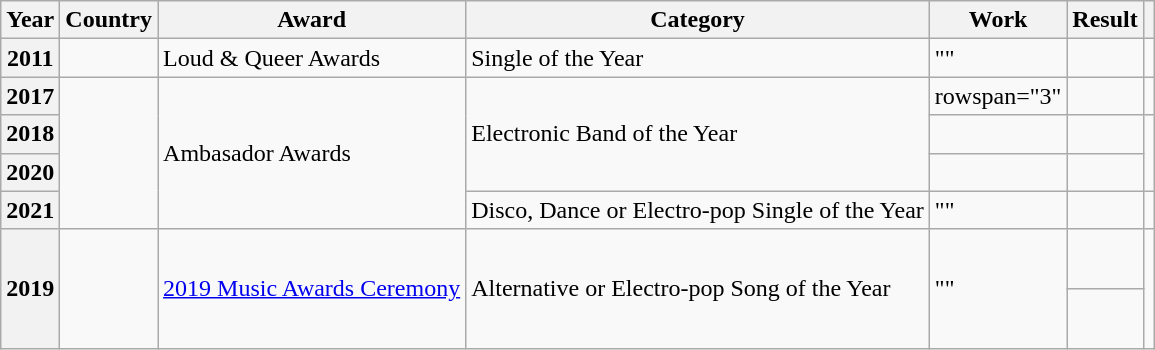<table class="wikitable plainrowheaders">
<tr>
<th scope="col">Year</th>
<th scope="col">Country</th>
<th scope="col">Award</th>
<th scope="col">Category</th>
<th scope="col">Work</th>
<th scope="col">Result</th>
<th scope="col"></th>
</tr>
<tr>
<th scope="row">2011</th>
<td></td>
<td>Loud & Queer Awards</td>
<td>Single of the Year</td>
<td>""</td>
<td></td>
<td></td>
</tr>
<tr>
<th scope="row">2017</th>
<td rowspan="4"></td>
<td rowspan="4">Ambasador Awards</td>
<td rowspan="3">Electronic Band of the Year</td>
<td>rowspan="3" </td>
<td></td>
<td></td>
</tr>
<tr>
<th scope="row">2018</th>
<td></td>
<td></td>
</tr>
<tr>
<th scope="row">2020</th>
<td></td>
<td></td>
</tr>
<tr>
<th scope="row">2021</th>
<td>Disco, Dance or Electro-pop Single of the Year</td>
<td>""</td>
<td></td>
<td></td>
</tr>
<tr>
<th scope="row" rowspan="2">2019</th>
<td rowspan="2"><br><br><br><br></td>
<td rowspan="2"><a href='#'>2019 Music Awards Ceremony</a></td>
<td rowspan="2">Alternative or Electro-pop Song of the Year</td>
<td rowspan="2">""</td>
<td></td>
<td rowspan="2"></td>
</tr>
<tr>
<td></td>
</tr>
</table>
